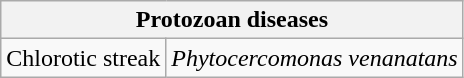<table class="wikitable" style="clear">
<tr>
<th colspan="2"><strong>Protozoan diseases</strong><br></th>
</tr>
<tr>
<td>Chlorotic streak</td>
<td><em>Phytocercomonas venanatans</em></td>
</tr>
</table>
